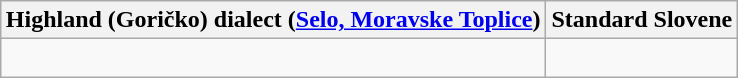<table class="wikitable" style="margin: 1em auto 1em auto">
<tr>
<th>Highland (Goričko) dialect (<a href='#'>Selo, Moravske Toplice</a>)</th>
<th>Standard Slovene</th>
</tr>
<tr>
<td><br></td>
<td><br></td>
</tr>
</table>
